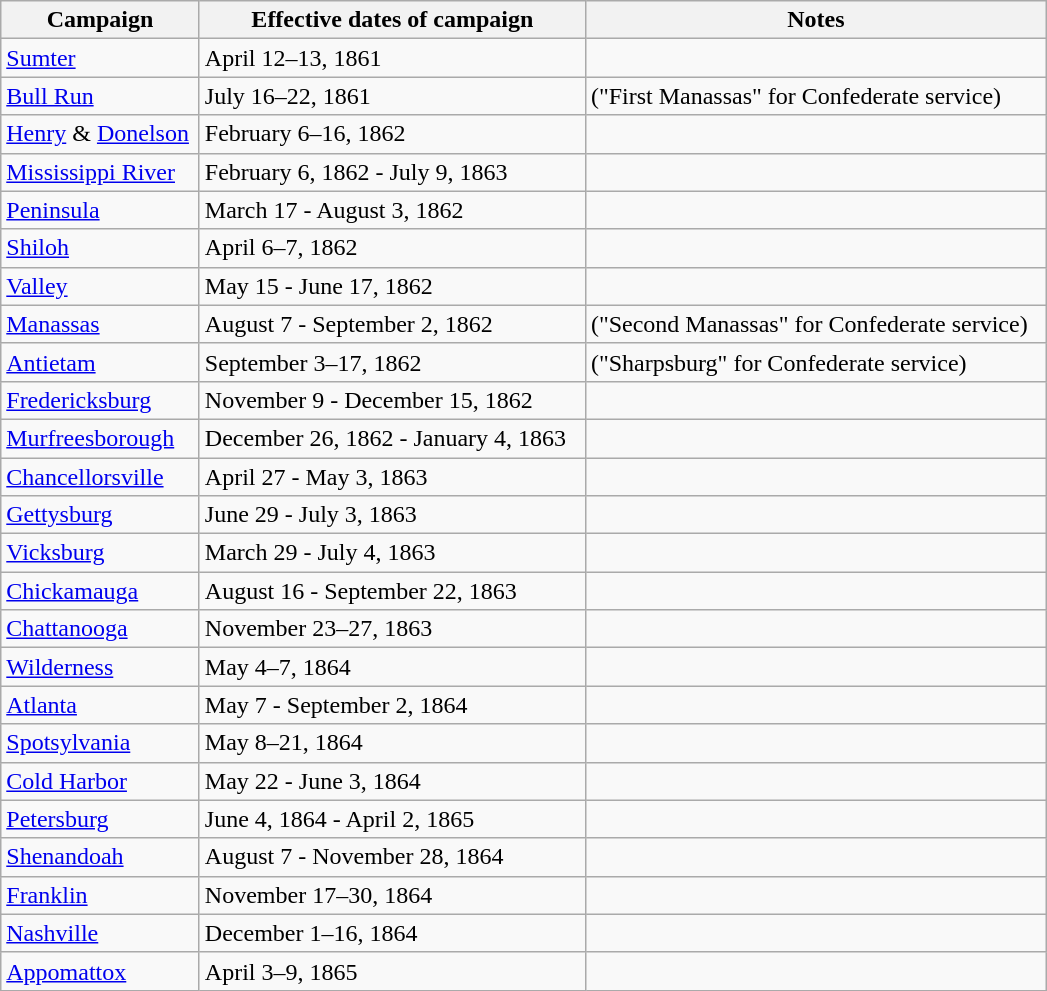<table class="wikitable sortable">
<tr>
<th width="125pt"><strong>Campaign</strong></th>
<th width="250pt"><strong>Effective dates of campaign</strong></th>
<th width="300pt"><strong>Notes</strong></th>
</tr>
<tr>
<td><a href='#'>Sumter</a></td>
<td>April 12–13, 1861</td>
<td></td>
</tr>
<tr>
<td><a href='#'>Bull Run</a></td>
<td>July 16–22, 1861</td>
<td>("First Manassas" for Confederate service)</td>
</tr>
<tr>
<td><a href='#'>Henry</a> & <a href='#'>Donelson</a></td>
<td>February 6–16, 1862</td>
<td></td>
</tr>
<tr>
<td><a href='#'>Mississippi River</a></td>
<td>February 6, 1862 - July 9, 1863</td>
<td></td>
</tr>
<tr>
<td><a href='#'>Peninsula</a></td>
<td>March 17 - August 3, 1862</td>
<td></td>
</tr>
<tr>
<td><a href='#'>Shiloh</a></td>
<td>April 6–7, 1862</td>
<td></td>
</tr>
<tr>
<td><a href='#'>Valley</a></td>
<td>May 15 - June 17, 1862</td>
<td></td>
</tr>
<tr>
<td><a href='#'>Manassas</a></td>
<td>August 7 - September 2, 1862</td>
<td>("Second Manassas" for Confederate service)</td>
</tr>
<tr>
<td><a href='#'>Antietam</a></td>
<td>September 3–17, 1862</td>
<td>("Sharpsburg" for Confederate service)</td>
</tr>
<tr>
<td><a href='#'>Fredericksburg</a></td>
<td>November 9 - December 15, 1862</td>
<td></td>
</tr>
<tr>
<td><a href='#'>Murfreesborough</a></td>
<td>December 26, 1862 - January 4, 1863</td>
<td></td>
</tr>
<tr>
<td><a href='#'>Chancellorsville</a></td>
<td>April 27 - May 3, 1863</td>
<td></td>
</tr>
<tr>
<td><a href='#'>Gettysburg</a></td>
<td>June 29 - July 3, 1863</td>
<td></td>
</tr>
<tr>
<td><a href='#'>Vicksburg</a></td>
<td>March 29 - July 4, 1863</td>
<td></td>
</tr>
<tr>
<td><a href='#'>Chickamauga</a></td>
<td>August 16 - September 22, 1863</td>
<td></td>
</tr>
<tr>
<td><a href='#'>Chattanooga</a></td>
<td>November 23–27, 1863</td>
<td></td>
</tr>
<tr>
<td><a href='#'>Wilderness</a></td>
<td>May 4–7, 1864</td>
<td></td>
</tr>
<tr>
<td><a href='#'>Atlanta</a></td>
<td>May 7 - September 2, 1864</td>
<td></td>
</tr>
<tr>
<td><a href='#'>Spotsylvania</a></td>
<td>May 8–21, 1864</td>
<td></td>
</tr>
<tr>
<td><a href='#'>Cold Harbor</a></td>
<td>May 22 - June 3, 1864</td>
<td></td>
</tr>
<tr>
<td><a href='#'>Petersburg</a></td>
<td>June 4, 1864 - April 2, 1865</td>
<td></td>
</tr>
<tr>
<td><a href='#'>Shenandoah</a></td>
<td>August 7 - November 28, 1864</td>
<td></td>
</tr>
<tr>
<td><a href='#'>Franklin</a></td>
<td>November 17–30, 1864</td>
<td></td>
</tr>
<tr>
<td><a href='#'>Nashville</a></td>
<td>December 1–16, 1864</td>
<td></td>
</tr>
<tr>
<td><a href='#'>Appomattox</a></td>
<td>April 3–9, 1865</td>
<td></td>
</tr>
</table>
